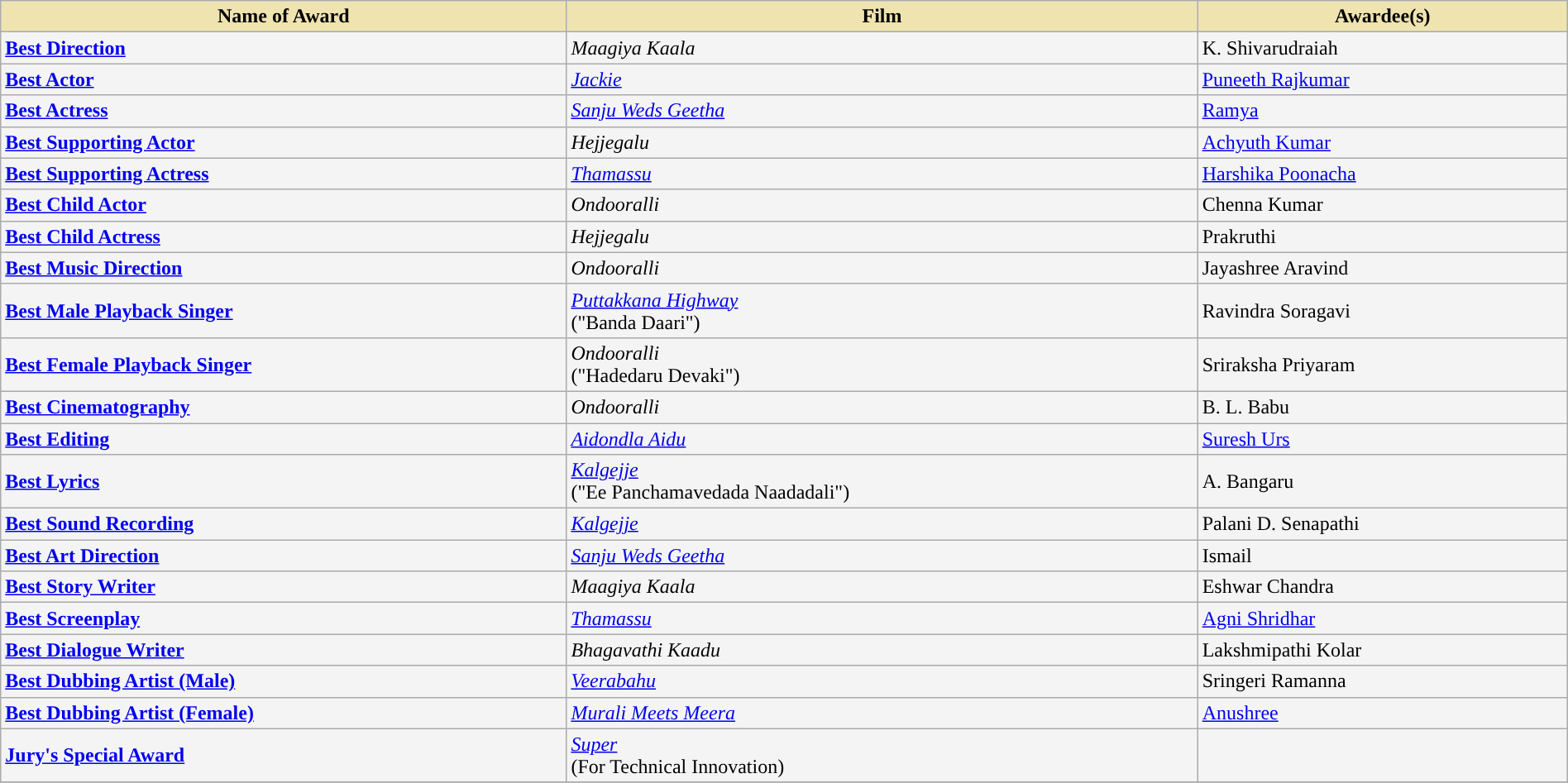<table class="wikitable" style="width:100%;">
<tr>
<th style="background-color:#EFE4B0;">Name of Award</th>
<th style="background-color:#EFE4B0;">Film</th>
<th style="background-color:#EFE4B0;">Awardee(s)</th>
</tr>
<tr style="background-color:#F4F4F4">
<td><strong><a href='#'>Best Direction</a></strong></td>
<td><em>Maagiya Kaala</em></td>
<td>K. Shivarudraiah</td>
</tr>
<tr style="background-color:#F4F4F4">
<td><strong><a href='#'>Best Actor</a></strong></td>
<td><em><a href='#'>Jackie</a></em></td>
<td><a href='#'>Puneeth Rajkumar</a></td>
</tr>
<tr style="background-color:#F4F4F4">
<td><strong><a href='#'>Best Actress</a></strong></td>
<td><em><a href='#'>Sanju Weds Geetha</a></em></td>
<td><a href='#'>Ramya</a></td>
</tr>
<tr style="background-color:#F4F4F4">
<td><strong><a href='#'>Best Supporting Actor</a></strong></td>
<td><em>Hejjegalu</em></td>
<td><a href='#'>Achyuth Kumar</a></td>
</tr>
<tr style="background-color:#F4F4F4">
<td><strong><a href='#'>Best Supporting Actress</a></strong></td>
<td><em><a href='#'>Thamassu</a></em></td>
<td><a href='#'>Harshika Poonacha</a></td>
</tr>
<tr style="background-color:#F4F4F4">
<td><strong><a href='#'>Best Child Actor</a></strong></td>
<td><em>Ondooralli</em></td>
<td>Chenna Kumar</td>
</tr>
<tr style="background-color:#F4F4F4">
<td><strong><a href='#'>Best Child Actress</a></strong></td>
<td><em>Hejjegalu</em></td>
<td>Prakruthi</td>
</tr>
<tr style="background-color:#F4F4F4">
<td><strong><a href='#'>Best Music Direction</a></strong></td>
<td><em>Ondooralli</em></td>
<td>Jayashree Aravind</td>
</tr>
<tr style="background-color:#F4F4F4">
<td><strong><a href='#'>Best Male Playback Singer</a></strong></td>
<td><em><a href='#'>Puttakkana Highway</a></em><br>("Banda Daari")</td>
<td>Ravindra Soragavi</td>
</tr>
<tr style="background-color:#F4F4F4">
<td><strong><a href='#'>Best Female Playback Singer</a></strong></td>
<td><em>Ondooralli</em><br>("Hadedaru Devaki")</td>
<td>Sriraksha Priyaram</td>
</tr>
<tr style="background-color:#F4F4F4">
<td><strong><a href='#'>Best Cinematography</a></strong></td>
<td><em>Ondooralli</em></td>
<td>B. L. Babu</td>
</tr>
<tr style="background-color:#F4F4F4">
<td><strong><a href='#'>Best Editing</a></strong></td>
<td><em><a href='#'>Aidondla Aidu</a></em></td>
<td><a href='#'>Suresh Urs</a></td>
</tr>
<tr style="background-color:#F4F4F4">
<td><strong><a href='#'>Best Lyrics</a></strong></td>
<td><em><a href='#'>Kalgejje</a></em><br>("Ee Panchamavedada Naadadali")</td>
<td>A. Bangaru</td>
</tr>
<tr style="background-color:#F4F4F4">
<td><strong><a href='#'>Best Sound Recording</a></strong></td>
<td><em><a href='#'>Kalgejje</a></em></td>
<td>Palani D. Senapathi</td>
</tr>
<tr style="background-color:#F4F4F4">
<td><strong><a href='#'>Best Art Direction</a></strong></td>
<td><em><a href='#'>Sanju Weds Geetha</a></em></td>
<td>Ismail</td>
</tr>
<tr style="background-color:#F4F4F4">
<td><strong><a href='#'>Best Story Writer</a></strong></td>
<td><em>Maagiya Kaala</em></td>
<td>Eshwar Chandra</td>
</tr>
<tr style="background-color:#F4F4F4">
<td><strong><a href='#'>Best Screenplay</a></strong></td>
<td><em><a href='#'>Thamassu</a></em></td>
<td><a href='#'>Agni Shridhar</a></td>
</tr>
<tr style="background-color:#F4F4F4">
<td><strong><a href='#'>Best Dialogue Writer</a></strong></td>
<td><em>Bhagavathi Kaadu</em></td>
<td>Lakshmipathi Kolar</td>
</tr>
<tr style="background-color:#F4F4F4">
<td><strong><a href='#'>Best Dubbing Artist (Male)</a></strong></td>
<td><em><a href='#'>Veerabahu</a></em></td>
<td>Sringeri Ramanna</td>
</tr>
<tr style="background-color:#F4F4F4">
<td><strong><a href='#'>Best Dubbing Artist (Female)</a></strong></td>
<td><em><a href='#'>Murali Meets Meera</a></em></td>
<td><a href='#'>Anushree</a></td>
</tr>
<tr style="background-color:#F4F4F4">
<td><strong><a href='#'>Jury's Special Award</a></strong></td>
<td><em><a href='#'>Super</a></em><br>(For Technical Innovation)</td>
<td></td>
</tr>
<tr style="background-color:#F4F4F4">
</tr>
</table>
